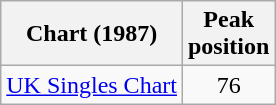<table class="wikitable sortable">
<tr>
<th>Chart (1987)</th>
<th>Peak<br>position</th>
</tr>
<tr>
<td align="left"><a href='#'>UK Singles Chart</a></td>
<td style="text-align:center;">76</td>
</tr>
</table>
